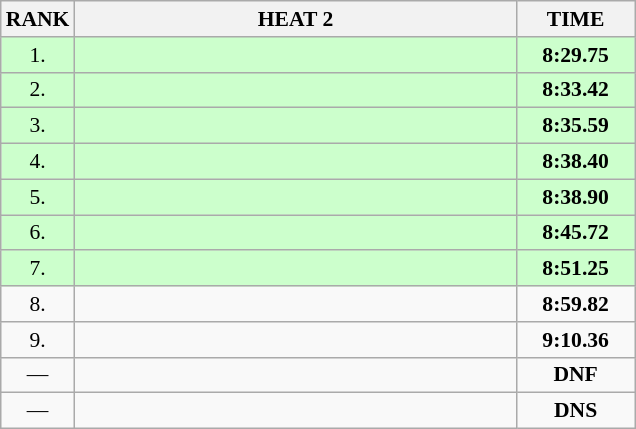<table class="wikitable" style="border-collapse: collapse; font-size: 90%;">
<tr>
<th>RANK</th>
<th align="center" style="width: 20em">HEAT 2</th>
<th align="center" style="width: 5em">TIME</th>
</tr>
<tr style="background:#ccffcc;">
<td align="center">1.</td>
<td></td>
<td align="center"><strong>8:29.75 </strong></td>
</tr>
<tr style="background:#ccffcc;">
<td align="center">2.</td>
<td></td>
<td align="center"><strong>8:33.42 </strong></td>
</tr>
<tr style="background:#ccffcc;">
<td align="center">3.</td>
<td></td>
<td align="center"><strong>8:35.59 </strong></td>
</tr>
<tr style="background:#ccffcc;">
<td align="center">4.</td>
<td></td>
<td align="center"><strong>8:38.40 </strong></td>
</tr>
<tr style="background:#ccffcc;">
<td align="center">5.</td>
<td></td>
<td align="center"><strong>8:38.90 </strong></td>
</tr>
<tr style="background:#ccffcc;">
<td align="center">6.</td>
<td></td>
<td align="center"><strong>8:45.72 </strong></td>
</tr>
<tr style="background:#ccffcc;">
<td align="center">7.</td>
<td></td>
<td align="center"><strong>8:51.25 </strong></td>
</tr>
<tr>
<td align="center">8.</td>
<td></td>
<td align="center"><strong>8:59.82 </strong></td>
</tr>
<tr>
<td align="center">9.</td>
<td></td>
<td align="center"><strong>9:10.36 </strong></td>
</tr>
<tr>
<td align="center">—</td>
<td></td>
<td align="center"><strong>DNF </strong></td>
</tr>
<tr>
<td align="center">—</td>
<td></td>
<td align="center"><strong>DNS </strong></td>
</tr>
</table>
